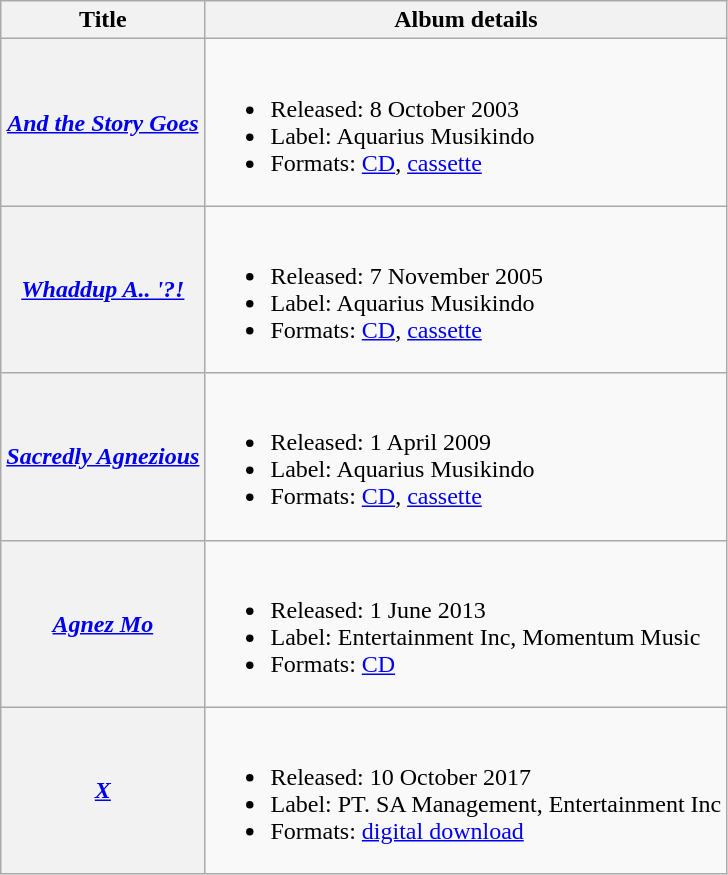<table class="wikitable plainrowheaders">
<tr>
<th>Title</th>
<th>Album details</th>
</tr>
<tr>
<th scope="row"><em><a href='#'>And the Story Goes</a></em></th>
<td><br><ul><li>Released: 8 October 2003</li><li>Label: Aquarius Musikindo</li><li>Formats: <a href='#'>CD</a>, <a href='#'>cassette</a></li></ul></td>
</tr>
<tr>
<th scope="row"><em><a href='#'>Whaddup A.. '?!</a></em></th>
<td><br><ul><li>Released: 7 November 2005</li><li>Label: Aquarius Musikindo</li><li>Formats: <a href='#'>CD</a>, <a href='#'>cassette</a></li></ul></td>
</tr>
<tr>
<th scope="row"><em><a href='#'>Sacredly Agnezious</a></em></th>
<td><br><ul><li>Released: 1 April 2009</li><li>Label: Aquarius Musikindo</li><li>Formats: <a href='#'>CD</a>, <a href='#'>cassette</a></li></ul></td>
</tr>
<tr>
<th scope="row"><em><a href='#'>Agnez Mo</a></em></th>
<td><br><ul><li>Released: 1 June 2013</li><li>Label: Entertainment Inc, Momentum Music</li><li>Formats: <a href='#'>CD</a></li></ul></td>
</tr>
<tr>
<th scope="row"><em><a href='#'>X</a></em></th>
<td><br><ul><li>Released: 10 October 2017</li><li>Label: PT. SA Management, Entertainment Inc</li><li>Formats: <a href='#'>digital download</a></li></ul></td>
</tr>
</table>
